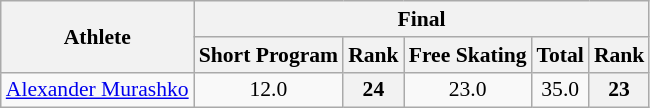<table class="wikitable" style="font-size:90%">
<tr>
<th rowspan="2">Athlete</th>
<th colspan="9">Final</th>
</tr>
<tr>
<th>Short Program</th>
<th>Rank</th>
<th>Free Skating</th>
<th>Total</th>
<th>Rank</th>
</tr>
<tr>
<td><a href='#'>Alexander Murashko</a></td>
<td align="center">12.0</td>
<th align="center">24</th>
<td align="center">23.0</td>
<td align="center">35.0</td>
<th align="center">23</th>
</tr>
</table>
